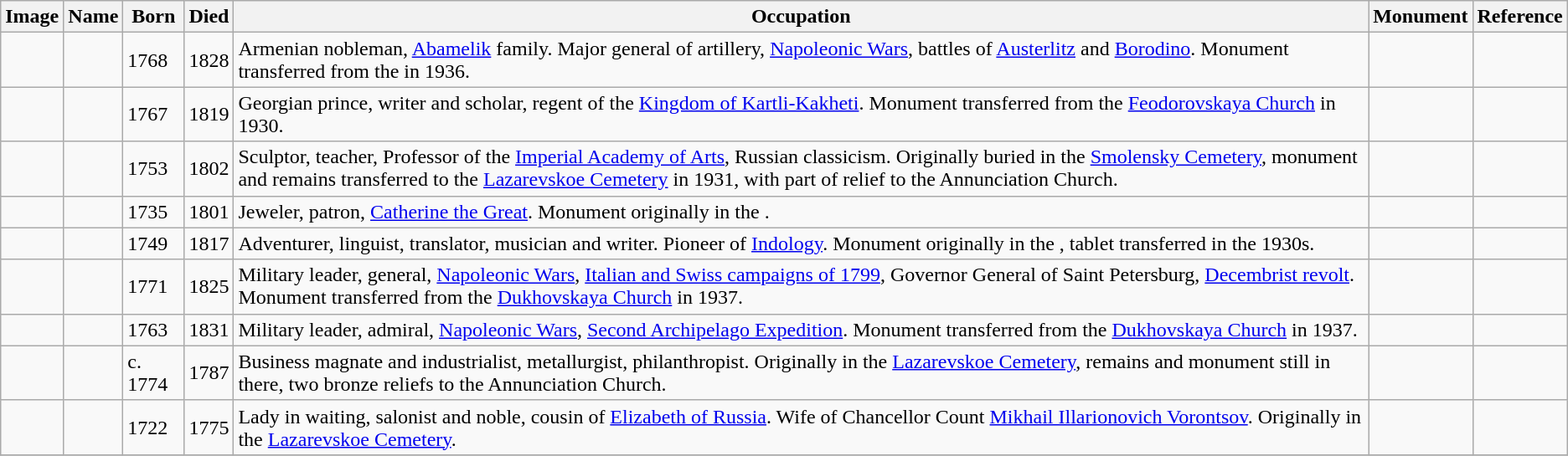<table class="wikitable sortable">
<tr>
<th scope=col class=unsortable>Image</th>
<th scope=col>Name</th>
<th scope=col>Born</th>
<th scope=col>Died</th>
<th scope=col class=unsortable>Occupation</th>
<th scope=col class=unsortable>Monument</th>
<th scope=col class=unsortable>Reference</th>
</tr>
<tr>
<td></td>
<td></td>
<td>1768</td>
<td>1828</td>
<td>Armenian nobleman, <a href='#'>Abamelik</a> family.  Major general of artillery, <a href='#'>Napoleonic Wars</a>, battles of <a href='#'>Austerlitz</a> and <a href='#'>Borodino</a>. Monument transferred from the  in 1936.</td>
<td></td>
<td></td>
</tr>
<tr>
<td></td>
<td></td>
<td>1767</td>
<td>1819</td>
<td>Georgian prince, writer and scholar, regent of the <a href='#'>Kingdom of Kartli-Kakheti</a>. Monument transferred from the <a href='#'>Feodorovskaya Church</a> in 1930.</td>
<td></td>
<td></td>
</tr>
<tr>
<td></td>
<td></td>
<td>1753</td>
<td>1802</td>
<td>Sculptor, teacher, Professor of the <a href='#'>Imperial Academy of Arts</a>, Russian classicism. Originally buried in the <a href='#'>Smolensky Cemetery</a>, monument and remains transferred to the <a href='#'>Lazarevskoe Cemetery</a> in 1931, with part of relief to the Annunciation Church.</td>
<td></td>
<td></td>
</tr>
<tr>
<td></td>
<td></td>
<td>1735</td>
<td>1801</td>
<td>Jeweler, patron, <a href='#'>Catherine the Great</a>. Monument originally in the .</td>
<td></td>
<td></td>
</tr>
<tr>
<td></td>
<td></td>
<td>1749</td>
<td>1817</td>
<td>Adventurer, linguist, translator, musician and writer. Pioneer of <a href='#'>Indology</a>. Monument originally in the , tablet transferred in the 1930s.</td>
<td></td>
<td></td>
</tr>
<tr>
<td></td>
<td></td>
<td>1771</td>
<td>1825</td>
<td>Military leader, general, <a href='#'>Napoleonic Wars</a>, <a href='#'>Italian and Swiss campaigns of 1799</a>, Governor General of Saint Petersburg, <a href='#'>Decembrist revolt</a>. Monument transferred from the <a href='#'>Dukhovskaya Church</a> in 1937.</td>
<td></td>
<td></td>
</tr>
<tr>
<td></td>
<td></td>
<td>1763</td>
<td>1831</td>
<td>Military leader, admiral, <a href='#'>Napoleonic Wars</a>, <a href='#'>Second Archipelago Expedition</a>. Monument transferred from the <a href='#'>Dukhovskaya Church</a> in 1937.</td>
<td></td>
<td></td>
</tr>
<tr>
<td></td>
<td></td>
<td>c. 1774</td>
<td>1787</td>
<td>Business magnate and industrialist, metallurgist, philanthropist. Originally in the <a href='#'>Lazarevskoe Cemetery</a>, remains and monument still in there, two bronze reliefs to the Annunciation Church.</td>
<td></td>
<td></td>
</tr>
<tr>
<td></td>
<td></td>
<td>1722</td>
<td>1775</td>
<td>Lady in waiting, salonist and noble, cousin of <a href='#'>Elizabeth of Russia</a>. Wife of Chancellor Count <a href='#'>Mikhail Illarionovich Vorontsov</a>. Originally in the <a href='#'>Lazarevskoe Cemetery</a>.</td>
<td></td>
<td></td>
</tr>
<tr>
</tr>
</table>
